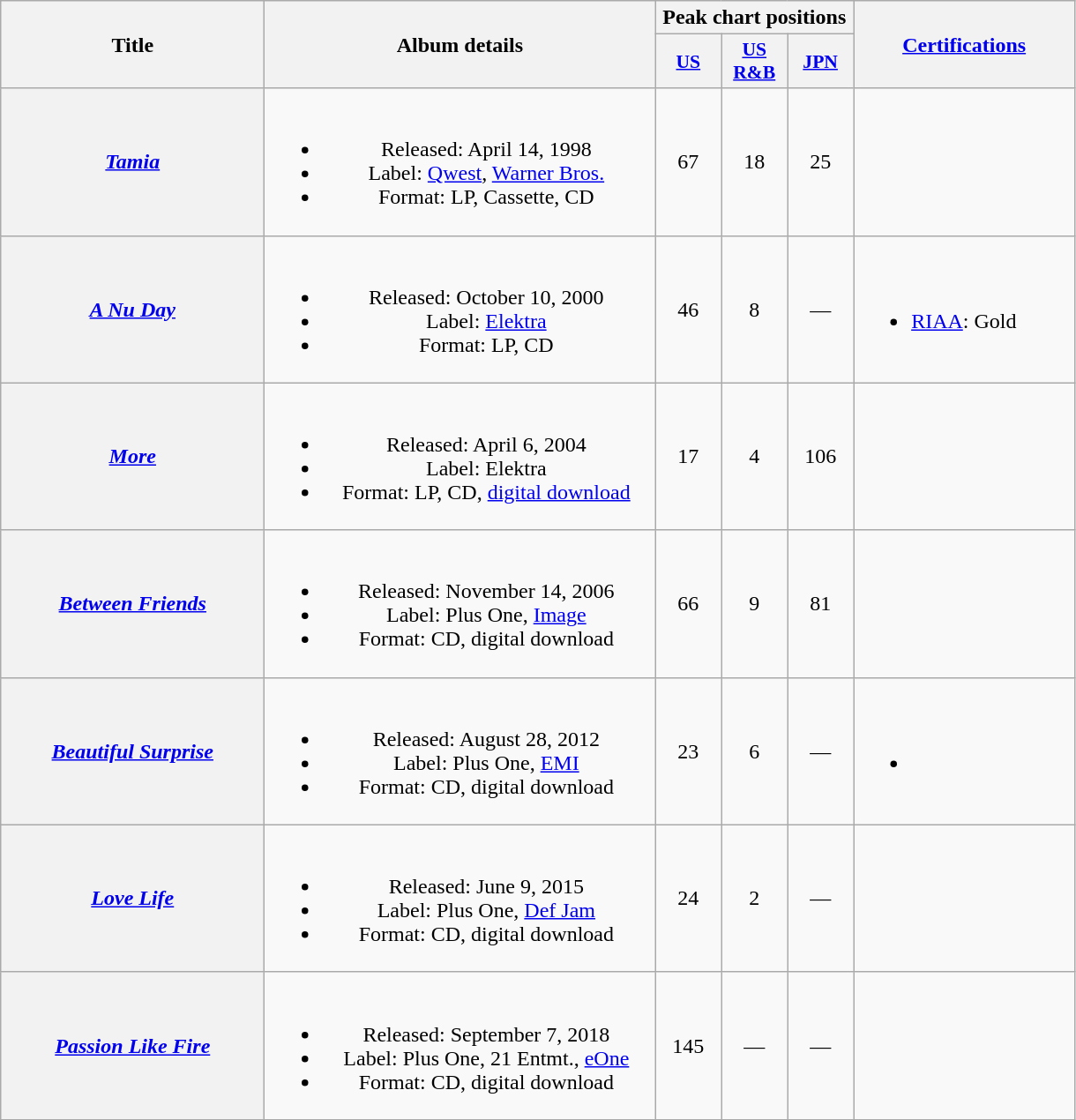<table class="wikitable plainrowheaders" style="text-align:center;" border="1">
<tr>
<th scope="col" rowspan="2" style="width:12em;">Title</th>
<th scope="col" rowspan="2" style="width:18em;">Album details</th>
<th scope="col" colspan="3">Peak chart positions</th>
<th align="center" rowspan="2" style="width:10em;"><a href='#'>Certifications</a></th>
</tr>
<tr>
<th scope="col" style="width:3em;font-size:90%;"><a href='#'>US</a><br></th>
<th scope="col" style="width:3em;font-size:90%;"><a href='#'>US R&B</a></th>
<th scope="col" style="width:3em;font-size:90%;"><a href='#'>JPN</a><br></th>
</tr>
<tr>
<th scope="row"><em><a href='#'>Tamia</a></em></th>
<td><br><ul><li>Released: April 14, 1998</li><li>Label: <a href='#'>Qwest</a>, <a href='#'>Warner Bros.</a></li><li>Format: LP, Cassette, CD</li></ul></td>
<td>67</td>
<td>18</td>
<td>25</td>
<td align="left"></td>
</tr>
<tr>
<th scope="row"><em><a href='#'>A Nu Day</a></em></th>
<td><br><ul><li>Released: October 10, 2000</li><li>Label: <a href='#'>Elektra</a></li><li>Format: LP, CD</li></ul></td>
<td>46</td>
<td>8</td>
<td>—</td>
<td align="left"><br><ul><li><a href='#'>RIAA</a>: Gold</li></ul></td>
</tr>
<tr>
<th scope="row"><em><a href='#'>More</a></em></th>
<td><br><ul><li>Released: April 6, 2004</li><li>Label: Elektra</li><li>Format: LP, CD, <a href='#'>digital download</a></li></ul></td>
<td>17</td>
<td>4</td>
<td>106</td>
<td align="left"></td>
</tr>
<tr>
<th scope="row"><em><a href='#'>Between Friends</a></em></th>
<td><br><ul><li>Released: November 14, 2006</li><li>Label: Plus One, <a href='#'>Image</a></li><li>Format: CD, digital download</li></ul></td>
<td>66</td>
<td>9</td>
<td>81</td>
<td align="left"></td>
</tr>
<tr>
<th scope="row"><em><a href='#'>Beautiful Surprise</a></em></th>
<td><br><ul><li>Released: August 28, 2012</li><li>Label: Plus One, <a href='#'>EMI</a></li><li>Format: CD, digital download</li></ul></td>
<td>23</td>
<td>6</td>
<td>—</td>
<td align="left"><br><ul><li></li></ul></td>
</tr>
<tr>
<th scope="row"><em><a href='#'>Love Life</a></em></th>
<td><br><ul><li>Released: June 9, 2015</li><li>Label: Plus One, <a href='#'>Def Jam</a></li><li>Format: CD, digital download</li></ul></td>
<td>24</td>
<td>2</td>
<td>—</td>
<td align="left"></td>
</tr>
<tr>
<th scope="row"><em><a href='#'>Passion Like Fire</a></em></th>
<td><br><ul><li>Released: September 7, 2018</li><li>Label: Plus One, 21 Entmt., <a href='#'>eOne</a></li><li>Format: CD, digital download</li></ul></td>
<td>145</td>
<td>—</td>
<td>—</td>
<td></td>
</tr>
</table>
